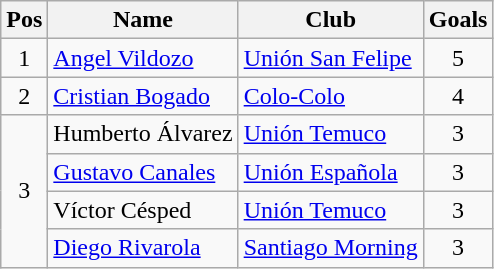<table class="wikitable" border="1">
<tr>
<th width="23">Pos</th>
<th>Name</th>
<th>Club</th>
<th>Goals</th>
</tr>
<tr>
<td align=center>1</td>
<td> <a href='#'>Angel Vildozo</a></td>
<td><a href='#'>Unión San Felipe</a></td>
<td align=center>5</td>
</tr>
<tr>
<td align=center>2</td>
<td> <a href='#'>Cristian Bogado</a></td>
<td><a href='#'>Colo-Colo</a></td>
<td align=center>4</td>
</tr>
<tr>
<td align=center rowspan=4>3</td>
<td> Humberto Álvarez</td>
<td><a href='#'>Unión Temuco</a></td>
<td align=center>3</td>
</tr>
<tr>
<td> <a href='#'>Gustavo Canales</a></td>
<td><a href='#'>Unión Española</a></td>
<td align=center>3</td>
</tr>
<tr>
<td> Víctor Césped</td>
<td><a href='#'>Unión Temuco</a></td>
<td align=center>3</td>
</tr>
<tr>
<td> <a href='#'>Diego Rivarola</a></td>
<td><a href='#'>Santiago Morning</a></td>
<td align=center>3</td>
</tr>
</table>
